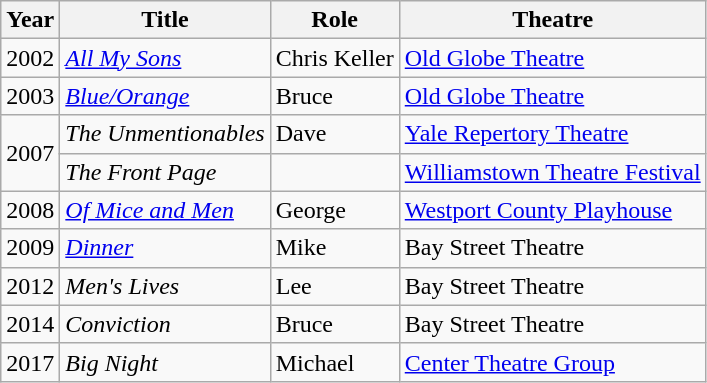<table class="wikitable">
<tr>
<th>Year</th>
<th>Title</th>
<th>Role</th>
<th>Theatre</th>
</tr>
<tr>
<td>2002</td>
<td><em><a href='#'>All My Sons</a></em></td>
<td>Chris Keller</td>
<td><a href='#'>Old Globe Theatre</a></td>
</tr>
<tr>
<td>2003</td>
<td><em><a href='#'>Blue/Orange</a></em></td>
<td>Bruce</td>
<td><a href='#'>Old Globe Theatre</a></td>
</tr>
<tr>
<td rowspan=2>2007</td>
<td><em>The Unmentionables</em></td>
<td>Dave</td>
<td><a href='#'>Yale Repertory Theatre</a></td>
</tr>
<tr>
<td><em>The Front Page</em></td>
<td></td>
<td><a href='#'>Williamstown Theatre Festival</a></td>
</tr>
<tr>
<td>2008</td>
<td><em><a href='#'>Of Mice and Men</a></em></td>
<td>George</td>
<td><a href='#'>Westport County Playhouse</a></td>
</tr>
<tr>
<td>2009</td>
<td><em><a href='#'>Dinner</a></em></td>
<td>Mike</td>
<td>Bay Street Theatre</td>
</tr>
<tr>
<td>2012</td>
<td><em>Men's Lives</em></td>
<td>Lee</td>
<td>Bay Street Theatre</td>
</tr>
<tr>
<td>2014</td>
<td><em>Conviction</em></td>
<td>Bruce</td>
<td>Bay Street Theatre</td>
</tr>
<tr>
<td>2017</td>
<td><em>Big Night</em></td>
<td>Michael</td>
<td><a href='#'>Center Theatre Group</a></td>
</tr>
</table>
